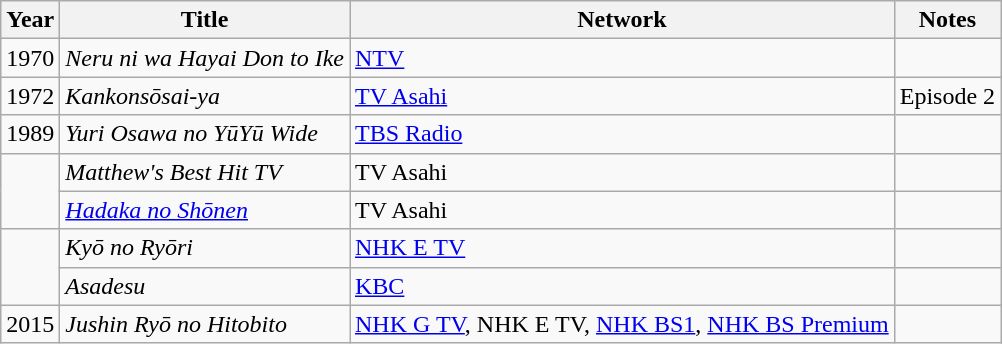<table class="wikitable">
<tr>
<th>Year</th>
<th>Title</th>
<th>Network</th>
<th>Notes</th>
</tr>
<tr>
<td>1970</td>
<td><em>Neru ni wa Hayai Don to Ike</em></td>
<td><a href='#'>NTV</a></td>
<td></td>
</tr>
<tr>
<td>1972</td>
<td><em>Kankonsōsai-ya</em></td>
<td><a href='#'>TV Asahi</a></td>
<td>Episode 2</td>
</tr>
<tr>
<td>1989</td>
<td><em>Yuri Osawa no YūYū Wide</em></td>
<td><a href='#'>TBS Radio</a></td>
<td></td>
</tr>
<tr>
<td rowspan="2"></td>
<td><em>Matthew's Best Hit TV</em></td>
<td>TV Asahi</td>
<td></td>
</tr>
<tr>
<td><em><a href='#'>Hadaka no Shōnen</a></em></td>
<td>TV Asahi</td>
<td></td>
</tr>
<tr>
<td rowspan="2"></td>
<td><em>Kyō no Ryōri</em></td>
<td><a href='#'>NHK E TV</a></td>
<td></td>
</tr>
<tr>
<td><em>Asadesu</em></td>
<td><a href='#'>KBC</a></td>
<td></td>
</tr>
<tr>
<td>2015</td>
<td><em>Jushin Ryō no Hitobito</em></td>
<td><a href='#'>NHK G TV</a>, NHK E TV, <a href='#'>NHK BS1</a>, <a href='#'>NHK BS Premium</a></td>
<td></td>
</tr>
</table>
